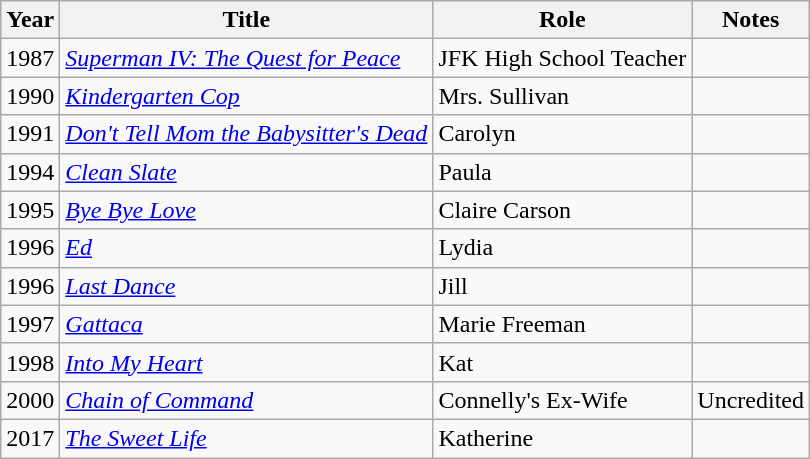<table class="wikitable sortable">
<tr>
<th>Year</th>
<th>Title</th>
<th>Role</th>
<th class="unsortable">Notes</th>
</tr>
<tr>
<td>1987</td>
<td><em><a href='#'>Superman IV: The Quest for Peace</a></em></td>
<td>JFK High School Teacher</td>
<td></td>
</tr>
<tr>
<td>1990</td>
<td><em><a href='#'>Kindergarten Cop</a></em></td>
<td>Mrs. Sullivan</td>
<td></td>
</tr>
<tr>
<td>1991</td>
<td><em><a href='#'>Don't Tell Mom the Babysitter's Dead</a></em></td>
<td>Carolyn</td>
<td></td>
</tr>
<tr>
<td>1994</td>
<td><em><a href='#'>Clean Slate</a></em></td>
<td>Paula</td>
<td></td>
</tr>
<tr>
<td>1995</td>
<td><em><a href='#'>Bye Bye Love</a></em></td>
<td>Claire Carson</td>
<td></td>
</tr>
<tr>
<td>1996</td>
<td><em><a href='#'>Ed</a></em></td>
<td>Lydia</td>
<td></td>
</tr>
<tr>
<td>1996</td>
<td><em><a href='#'>Last Dance</a></em></td>
<td>Jill</td>
<td></td>
</tr>
<tr>
<td>1997</td>
<td><em><a href='#'>Gattaca</a></em></td>
<td>Marie Freeman</td>
<td></td>
</tr>
<tr>
<td>1998</td>
<td><em><a href='#'>Into My Heart</a></em></td>
<td>Kat</td>
<td></td>
</tr>
<tr>
<td>2000</td>
<td><em><a href='#'>Chain of Command</a></em></td>
<td>Connelly's Ex-Wife</td>
<td>Uncredited</td>
</tr>
<tr>
<td>2017</td>
<td><em><a href='#'>The Sweet Life</a></em></td>
<td>Katherine</td>
<td></td>
</tr>
</table>
